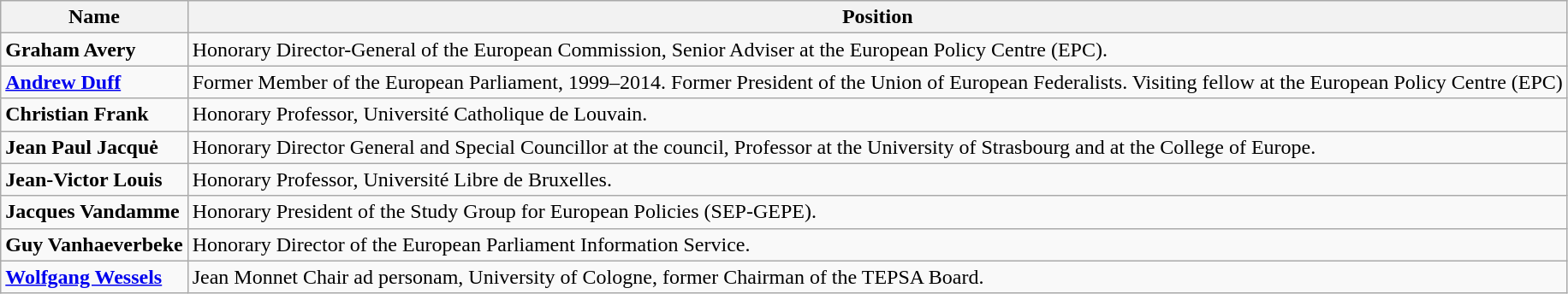<table class="wikitable">
<tr>
<th>Name</th>
<th>Position</th>
</tr>
<tr>
<td><strong>Graham Avery</strong></td>
<td>Honorary Director-General of the European Commission, Senior Adviser at the European Policy Centre (EPC).</td>
</tr>
<tr>
<td><strong><a href='#'>Andrew Duff</a></strong></td>
<td>Former Member of the European Parliament, 1999–2014. Former President of the Union of European Federalists. Visiting fellow at the European Policy Centre (EPC)</td>
</tr>
<tr>
<td><strong>Christian Frank</strong></td>
<td>Honorary Professor, Université Catholique de Louvain.</td>
</tr>
<tr>
<td><strong>Jean Paul Jacquė</strong></td>
<td>Honorary Director General and Special Councillor at the council, Professor at the University of Strasbourg and at the College of Europe.</td>
</tr>
<tr>
<td><strong>Jean-Victor Louis</strong></td>
<td>Honorary Professor, Université Libre de Bruxelles.</td>
</tr>
<tr>
<td><strong>Jacques Vandamme</strong></td>
<td>Honorary President of the Study Group for European Policies (SEP-GEPE).</td>
</tr>
<tr>
<td><strong>Guy Vanhaeverbeke</strong></td>
<td>Honorary Director of the European Parliament Information Service.</td>
</tr>
<tr>
<td><strong><a href='#'>Wolfgang Wessels</a></strong></td>
<td>Jean Monnet Chair ad personam, University of Cologne, former Chairman of the TEPSA Board.</td>
</tr>
</table>
